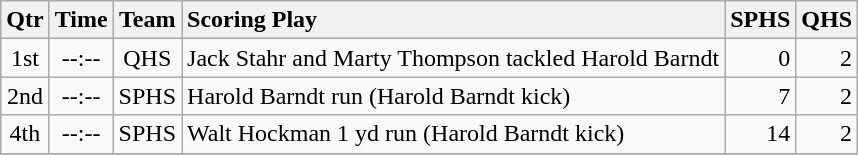<table class="wikitable">
<tr>
<th style="text-align: center;">Qtr</th>
<th style="text-align: center;">Time</th>
<th style="text-align: center;">Team</th>
<th style="text-align: left;">Scoring Play</th>
<th style="text-align: right;">SPHS</th>
<th style="text-align: right;">QHS</th>
</tr>
<tr>
<td style="text-align: center;">1st</td>
<td style="text-align: center;">--:--</td>
<td style="text-align: center;">QHS</td>
<td style="text-align: left;">Jack Stahr and Marty Thompson tackled Harold Barndt</td>
<td style="text-align: right;">0</td>
<td style="text-align: right;">2</td>
</tr>
<tr>
<td style="text-align: center;">2nd</td>
<td style="text-align: center;">--:--</td>
<td style="text-align: center;">SPHS</td>
<td style="text-align: left;">Harold Barndt run (Harold Barndt kick)</td>
<td style="text-align: right;">7</td>
<td style="text-align: right;">2</td>
</tr>
<tr>
<td style="text-align: center;">4th</td>
<td style="text-align: center;">--:--</td>
<td style="text-align: center;">SPHS</td>
<td style="text-align: left;">Walt Hockman 1 yd run (Harold Barndt kick)</td>
<td style="text-align: right;">14</td>
<td style="text-align: right;">2</td>
</tr>
<tr>
</tr>
</table>
